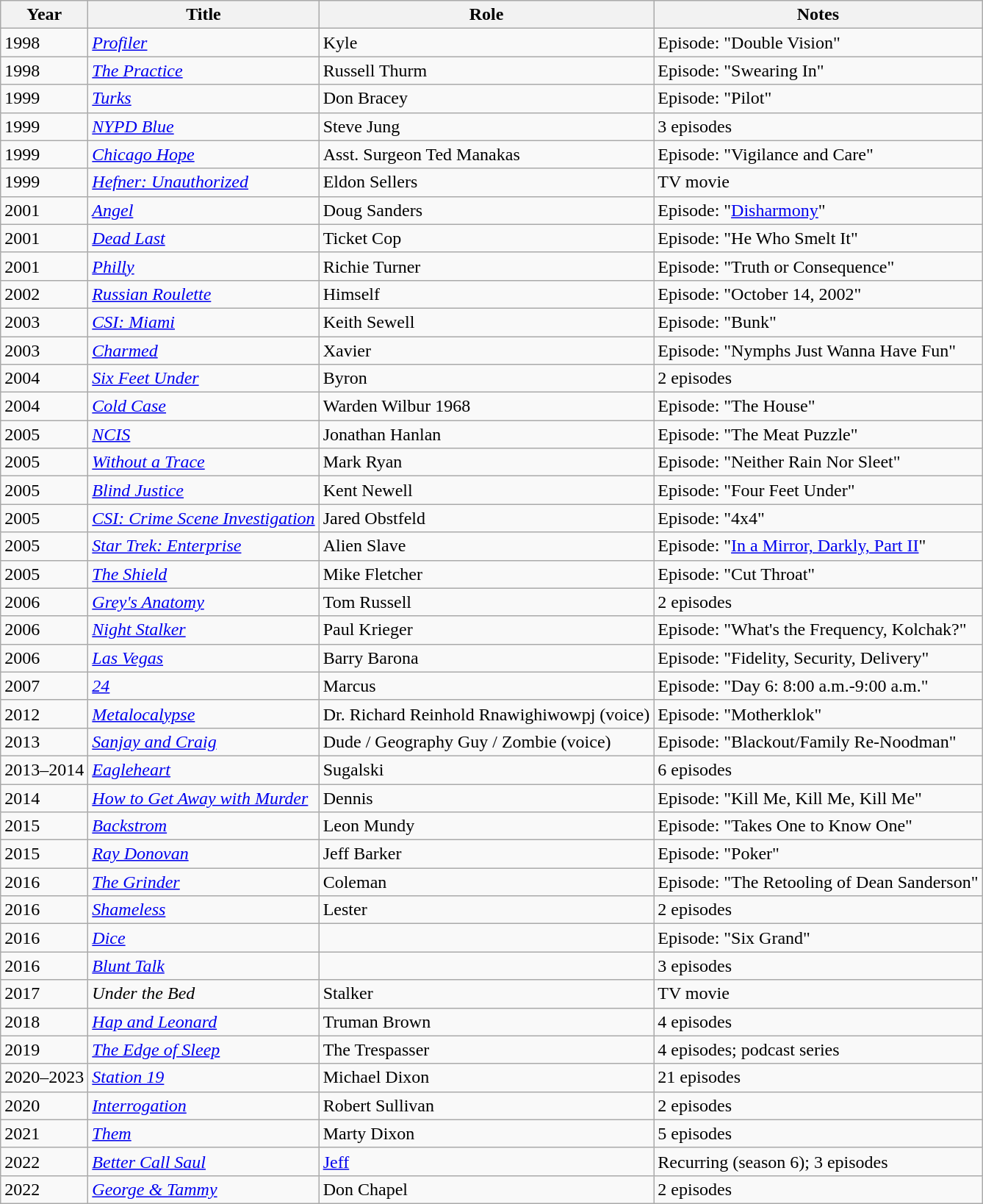<table class="wikitable sortable">
<tr>
<th>Year</th>
<th>Title</th>
<th>Role</th>
<th class="unsortable">Notes</th>
</tr>
<tr>
<td>1998</td>
<td><em><a href='#'>Profiler</a></em></td>
<td>Kyle</td>
<td>Episode: "Double Vision"</td>
</tr>
<tr>
<td>1998</td>
<td><em><a href='#'>The Practice</a></em></td>
<td>Russell Thurm</td>
<td>Episode: "Swearing In"</td>
</tr>
<tr>
<td>1999</td>
<td><em><a href='#'>Turks</a></em></td>
<td>Don Bracey</td>
<td>Episode: "Pilot"</td>
</tr>
<tr>
<td>1999</td>
<td><em><a href='#'>NYPD Blue</a></em></td>
<td>Steve Jung</td>
<td>3 episodes</td>
</tr>
<tr>
<td>1999</td>
<td><em><a href='#'>Chicago Hope</a></em></td>
<td>Asst. Surgeon Ted Manakas</td>
<td>Episode: "Vigilance and Care"</td>
</tr>
<tr>
<td>1999</td>
<td><em><a href='#'>Hefner: Unauthorized</a></em></td>
<td>Eldon Sellers</td>
<td>TV movie</td>
</tr>
<tr>
<td>2001</td>
<td><em><a href='#'>Angel</a></em></td>
<td>Doug Sanders</td>
<td>Episode: "<a href='#'>Disharmony</a>"</td>
</tr>
<tr>
<td>2001</td>
<td><em><a href='#'>Dead Last</a></em></td>
<td>Ticket Cop</td>
<td>Episode: "He Who Smelt It"</td>
</tr>
<tr>
<td>2001</td>
<td><em><a href='#'>Philly</a></em></td>
<td>Richie Turner</td>
<td>Episode: "Truth or Consequence"</td>
</tr>
<tr>
<td>2002</td>
<td><em><a href='#'>Russian Roulette</a></em></td>
<td>Himself</td>
<td>Episode: "October 14, 2002"</td>
</tr>
<tr>
<td>2003</td>
<td><em><a href='#'>CSI: Miami</a></em></td>
<td>Keith Sewell</td>
<td>Episode: "Bunk"</td>
</tr>
<tr>
<td>2003</td>
<td><em><a href='#'>Charmed</a></em></td>
<td>Xavier</td>
<td>Episode: "Nymphs Just Wanna Have Fun"</td>
</tr>
<tr>
<td>2004</td>
<td><em><a href='#'>Six Feet Under</a></em></td>
<td>Byron</td>
<td>2 episodes</td>
</tr>
<tr>
<td>2004</td>
<td><em><a href='#'>Cold Case</a></em></td>
<td>Warden Wilbur 1968</td>
<td>Episode: "The House"</td>
</tr>
<tr>
<td>2005</td>
<td><em><a href='#'>NCIS</a></em></td>
<td>Jonathan Hanlan</td>
<td>Episode: "The Meat Puzzle"</td>
</tr>
<tr>
<td>2005</td>
<td><em><a href='#'>Without a Trace</a></em></td>
<td>Mark Ryan</td>
<td>Episode: "Neither Rain Nor Sleet"</td>
</tr>
<tr>
<td>2005</td>
<td><em><a href='#'>Blind Justice</a></em></td>
<td>Kent Newell</td>
<td>Episode: "Four Feet Under"</td>
</tr>
<tr>
<td>2005</td>
<td><em><a href='#'>CSI: Crime Scene Investigation</a></em></td>
<td>Jared Obstfeld</td>
<td>Episode: "4x4"</td>
</tr>
<tr>
<td>2005</td>
<td><em><a href='#'>Star Trek: Enterprise</a></em></td>
<td>Alien Slave</td>
<td>Episode: "<a href='#'>In a Mirror, Darkly, Part II</a>"</td>
</tr>
<tr>
<td>2005</td>
<td><em><a href='#'>The Shield</a></em></td>
<td>Mike Fletcher</td>
<td>Episode: "Cut Throat"</td>
</tr>
<tr>
<td>2006</td>
<td><em><a href='#'>Grey's Anatomy</a></em></td>
<td>Tom Russell</td>
<td>2 episodes</td>
</tr>
<tr>
<td>2006</td>
<td><em><a href='#'>Night Stalker</a></em></td>
<td>Paul Krieger</td>
<td>Episode: "What's the Frequency, Kolchak?"</td>
</tr>
<tr>
<td>2006</td>
<td><em><a href='#'>Las Vegas</a></em></td>
<td>Barry Barona</td>
<td>Episode: "Fidelity, Security, Delivery"</td>
</tr>
<tr>
<td>2007</td>
<td><em><a href='#'>24</a></em></td>
<td>Marcus</td>
<td>Episode: "Day 6: 8:00 a.m.-9:00 a.m."</td>
</tr>
<tr>
<td>2012</td>
<td><em><a href='#'>Metalocalypse</a></em></td>
<td>Dr. Richard Reinhold Rnawighiwowpj (voice)</td>
<td>Episode: "Motherklok"</td>
</tr>
<tr>
<td>2013</td>
<td><em><a href='#'>Sanjay and Craig</a></em></td>
<td>Dude / Geography Guy / Zombie (voice)</td>
<td>Episode: "Blackout/Family Re-Noodman"</td>
</tr>
<tr>
<td>2013–2014</td>
<td><em><a href='#'>Eagleheart</a></em></td>
<td>Sugalski</td>
<td>6 episodes</td>
</tr>
<tr>
<td>2014</td>
<td><em><a href='#'>How to Get Away with Murder</a></em></td>
<td>Dennis</td>
<td>Episode: "Kill Me, Kill Me, Kill Me"</td>
</tr>
<tr>
<td>2015</td>
<td><em><a href='#'>Backstrom</a></em></td>
<td>Leon Mundy</td>
<td>Episode: "Takes One to Know One"</td>
</tr>
<tr>
<td>2015</td>
<td><em><a href='#'>Ray Donovan</a></em></td>
<td>Jeff Barker</td>
<td>Episode: "Poker"</td>
</tr>
<tr>
<td>2016</td>
<td><em><a href='#'>The Grinder</a></em></td>
<td>Coleman</td>
<td>Episode: "The Retooling of Dean Sanderson"</td>
</tr>
<tr>
<td>2016</td>
<td><em><a href='#'>Shameless</a></em></td>
<td>Lester</td>
<td>2 episodes</td>
</tr>
<tr>
<td>2016</td>
<td><em><a href='#'>Dice</a></em></td>
<td></td>
<td>Episode: "Six Grand"</td>
</tr>
<tr>
<td>2016</td>
<td><em><a href='#'>Blunt Talk</a></em></td>
<td></td>
<td>3 episodes</td>
</tr>
<tr>
<td>2017</td>
<td><em>Under the Bed</em></td>
<td>Stalker</td>
<td>TV movie</td>
</tr>
<tr>
<td>2018</td>
<td><em><a href='#'>Hap and Leonard</a></em></td>
<td>Truman Brown</td>
<td>4 episodes</td>
</tr>
<tr>
<td>2019</td>
<td><em><a href='#'>The Edge of Sleep</a></em></td>
<td>The Trespasser</td>
<td>4 episodes; podcast series</td>
</tr>
<tr>
<td>2020–2023</td>
<td><em><a href='#'>Station 19</a></em></td>
<td>Michael Dixon</td>
<td>21 episodes</td>
</tr>
<tr>
<td>2020</td>
<td><em><a href='#'>Interrogation</a></em></td>
<td>Robert Sullivan</td>
<td>2 episodes</td>
</tr>
<tr>
<td>2021</td>
<td><em><a href='#'>Them</a></em></td>
<td>Marty Dixon</td>
<td>5 episodes</td>
</tr>
<tr>
<td>2022</td>
<td><em><a href='#'>Better Call Saul</a></em></td>
<td><a href='#'>Jeff</a></td>
<td>Recurring (season 6); 3 episodes</td>
</tr>
<tr>
<td>2022</td>
<td><em><a href='#'>George & Tammy</a></em></td>
<td>Don Chapel</td>
<td>2 episodes</td>
</tr>
</table>
